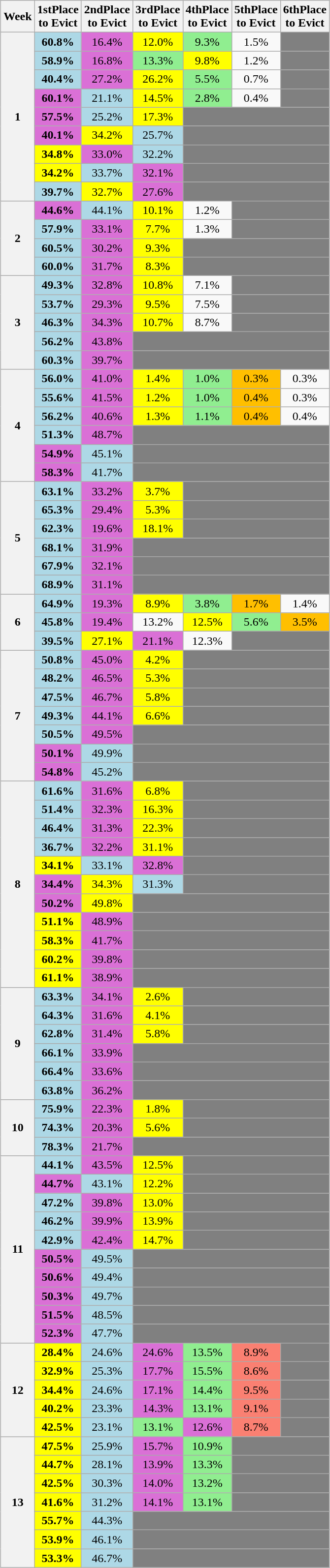<table class="wikitable" style="margin:1em auto; text-align:center">
<tr>
<th>Week</th>
<th>1stPlace<br>to Evict</th>
<th>2ndPlace<br>to Evict</th>
<th>3rdPlace<br>to Evict</th>
<th>4thPlace<br>to Evict</th>
<th>5thPlace<br>to Evict</th>
<th>6thPlace<br>to Evict</th>
</tr>
<tr>
<th rowspan=9>1</th>
<td bgcolor="lightblue"><strong>60.8%</strong></td>
<td bgcolor="orchid">16.4%</td>
<td bgcolor="yellow">12.0%</td>
<td bgcolor="lightgreen">9.3%</td>
<td>1.5%</td>
<td bgcolor="grey"></td>
</tr>
<tr>
<td bgcolor="lightblue"><strong>58.9%</strong></td>
<td bgcolor="orchid">16.8%</td>
<td bgcolor="lightgreen">13.3%</td>
<td bgcolor="yellow">9.8%</td>
<td>1.2%</td>
<td bgcolor="grey"></td>
</tr>
<tr>
<td bgcolor="lightblue"><strong>40.4%</strong></td>
<td bgcolor="orchid">27.2%</td>
<td bgcolor="yellow">26.2%</td>
<td bgcolor="lightgreen">5.5%</td>
<td>0.7%</td>
<td bgcolor="grey"></td>
</tr>
<tr>
<td bgcolor="orchid"><strong>60.1%</strong></td>
<td bgcolor="lightblue">21.1%</td>
<td bgcolor="yellow">14.5%</td>
<td bgcolor="lightgreen">2.8%</td>
<td>0.4%</td>
<td bgcolor="grey"></td>
</tr>
<tr>
<td bgcolor="orchid"><strong>57.5%</strong></td>
<td bgcolor="lightblue">25.2%</td>
<td bgcolor="yellow">17.3%</td>
<td bgcolor="grey" colspan=3></td>
</tr>
<tr>
<td bgcolor="orchid"><strong>40.1%</strong></td>
<td bgcolor="yellow">34.2%</td>
<td bgcolor="lightblue">25.7%</td>
<td bgcolor="grey" colspan=3></td>
</tr>
<tr>
<td bgcolor="yellow"><strong>34.8%</strong></td>
<td bgcolor="orchid">33.0%</td>
<td bgcolor="lightblue">32.2%</td>
<td bgcolor="grey" colspan=3></td>
</tr>
<tr>
<td bgcolor="yellow"><strong>34.2%</strong></td>
<td bgcolor="lightblue">33.7%</td>
<td bgcolor="orchid">32.1%</td>
<td bgcolor="grey" colspan=3></td>
</tr>
<tr>
<td bgcolor="lightblue"><strong>39.7%</strong></td>
<td bgcolor="yellow">32.7%</td>
<td bgcolor="orchid">27.6%</td>
<td bgcolor="grey" colspan=3></td>
</tr>
<tr>
<th rowspan=4>2</th>
<td bgcolor="orchid"><strong>44.6%</strong></td>
<td bgcolor="lightblue">44.1%</td>
<td bgcolor="yellow">10.1%</td>
<td>1.2%</td>
<td bgcolor="grey" colspan=2></td>
</tr>
<tr>
<td bgcolor="lightblue"><strong>57.9%</strong></td>
<td bgcolor="orchid">33.1%</td>
<td bgcolor="yellow">7.7%</td>
<td>1.3%</td>
<td bgcolor="grey" colspan=2></td>
</tr>
<tr>
<td bgcolor="lightblue"><strong>60.5%</strong></td>
<td bgcolor="orchid">30.2%</td>
<td bgcolor="yellow">9.3%</td>
<td bgcolor="grey" colspan=3></td>
</tr>
<tr>
<td bgcolor="lightblue"><strong>60.0%</strong></td>
<td bgcolor="orchid">31.7%</td>
<td bgcolor="yellow">8.3%</td>
<td bgcolor="grey" colspan=3></td>
</tr>
<tr>
<th rowspan=5>3</th>
<td bgcolor="lightblue"><strong>49.3%</strong></td>
<td bgcolor="orchid">32.8%</td>
<td bgcolor="yellow">10.8%</td>
<td>7.1%</td>
<td bgcolor="grey" colspan=2></td>
</tr>
<tr>
<td bgcolor="lightblue"><strong>53.7%</strong></td>
<td bgcolor="orchid">29.3%</td>
<td bgcolor="yellow">9.5%</td>
<td>7.5%</td>
<td bgcolor="grey" colspan=2></td>
</tr>
<tr>
<td bgcolor="lightblue"><strong>46.3%</strong></td>
<td bgcolor="orchid">34.3%</td>
<td bgcolor="yellow">10.7%</td>
<td>8.7%</td>
<td bgcolor="grey" colspan=2></td>
</tr>
<tr>
<td bgcolor="lightblue"><strong>56.2%</strong></td>
<td bgcolor="orchid">43.8%</td>
<td bgcolor="grey" colspan=4></td>
</tr>
<tr>
<td bgcolor="lightblue"><strong>60.3%</strong></td>
<td bgcolor="orchid">39.7%</td>
<td bgcolor="grey" colspan=4></td>
</tr>
<tr>
<th rowspan=6>4</th>
<td bgcolor="lightblue"><strong>56.0%</strong></td>
<td bgcolor="orchid">41.0%</td>
<td bgcolor="yellow">1.4%</td>
<td bgcolor="lightgreen">1.0%</td>
<td bgcolor="FFBF00">0.3%</td>
<td>0.3%</td>
</tr>
<tr>
<td bgcolor="lightblue"><strong>55.6%</strong></td>
<td bgcolor="orchid">41.5%</td>
<td bgcolor="yellow">1.2%</td>
<td bgcolor="lightgreen">1.0%</td>
<td bgcolor="FFBF00">0.4%</td>
<td>0.3%</td>
</tr>
<tr>
<td bgcolor="lightblue"><strong>56.2%</strong></td>
<td bgcolor="orchid">40.6%</td>
<td bgcolor="yellow">1.3%</td>
<td bgcolor="lightgreen">1.1%</td>
<td bgcolor="FFBF00">0.4%</td>
<td>0.4%</td>
</tr>
<tr>
<td bgcolor="lightblue"><strong>51.3%</strong></td>
<td bgcolor="orchid">48.7%</td>
<td bgcolor="grey" colspan=4></td>
</tr>
<tr>
<td bgcolor="orchid"><strong>54.9%</strong></td>
<td bgcolor="lightblue">45.1%</td>
<td bgcolor="grey" colspan=4></td>
</tr>
<tr>
<td bgcolor="orchid"><strong>58.3%</strong></td>
<td bgcolor="lightblue">41.7%</td>
<td bgcolor="grey" colspan=4></td>
</tr>
<tr>
<th rowspan=6>5</th>
<td bgcolor="lightblue"><strong>63.1%</strong></td>
<td bgcolor="orchid">33.2%</td>
<td bgcolor="yellow">3.7%</td>
<td bgcolor="grey" colspan=3></td>
</tr>
<tr>
<td bgcolor="lightblue"><strong>65.3%</strong></td>
<td bgcolor="orchid">29.4%</td>
<td bgcolor="yellow">5.3%</td>
<td bgcolor="grey" colspan=3></td>
</tr>
<tr>
<td bgcolor="lightblue"><strong>62.3%</strong></td>
<td bgcolor="orchid">19.6%</td>
<td bgcolor="yellow">18.1%</td>
<td bgcolor="grey" colspan=3></td>
</tr>
<tr>
<td bgcolor="lightblue"><strong>68.1%</strong></td>
<td bgcolor="orchid">31.9%</td>
<td bgcolor="grey" colspan=4></td>
</tr>
<tr>
<td bgcolor="lightblue"><strong>67.9%</strong></td>
<td bgcolor="orchid">32.1%</td>
<td bgcolor="grey" colspan=4></td>
</tr>
<tr>
<td bgcolor="lightblue"><strong>68.9%</strong></td>
<td bgcolor="orchid">31.1%</td>
<td bgcolor="grey" colspan=4></td>
</tr>
<tr>
<th rowspan=3>6</th>
<td bgcolor="lightblue"><strong>64.9%</strong></td>
<td bgcolor="orchid">19.3%</td>
<td bgcolor="yellow">8.9%</td>
<td bgcolor="lightgreen">3.8%</td>
<td bgcolor="FFBF00">1.7%</td>
<td>1.4%</td>
</tr>
<tr>
<td bgcolor="lightblue"><strong>45.8%</strong></td>
<td bgcolor="orchid">19.4%</td>
<td>13.2%</td>
<td bgcolor="yellow">12.5%</td>
<td bgcolor="lightgreen">5.6%</td>
<td bgcolor="FFBF00">3.5%</td>
</tr>
<tr>
<td bgcolor="lightblue"><strong>39.5%</strong></td>
<td bgcolor="yellow">27.1%</td>
<td bgcolor="orchid">21.1%</td>
<td>12.3%</td>
<td colspan="2" bgcolor="grey"></td>
</tr>
<tr>
<th rowspan=7>7</th>
<td bgcolor="lightblue"><strong>50.8%</strong></td>
<td bgcolor="orchid">45.0%</td>
<td bgcolor="yellow">4.2%</td>
<td bgcolor="grey" colspan=3></td>
</tr>
<tr>
<td bgcolor="lightblue"><strong>48.2%</strong></td>
<td bgcolor="orchid">46.5%</td>
<td bgcolor="yellow">5.3%</td>
<td bgcolor="grey" colspan=3></td>
</tr>
<tr>
<td bgcolor="lightblue"><strong>47.5%</strong></td>
<td bgcolor="orchid">46.7%</td>
<td bgcolor="yellow">5.8%</td>
<td bgcolor="grey" colspan=3></td>
</tr>
<tr>
<td bgcolor="lightblue"><strong>49.3%</strong></td>
<td bgcolor="orchid">44.1%</td>
<td bgcolor="yellow">6.6%</td>
<td bgcolor="grey" colspan=3></td>
</tr>
<tr>
<td bgcolor="lightblue"><strong>50.5%</strong></td>
<td bgcolor="orchid">49.5%</td>
<td bgcolor="grey" colspan=4></td>
</tr>
<tr>
<td bgcolor="orchid"><strong>50.1%</strong></td>
<td bgcolor="lightblue">49.9%</td>
<td bgcolor="grey" colspan=4></td>
</tr>
<tr>
<td bgcolor="orchid"><strong>54.8%</strong></td>
<td bgcolor="lightblue">45.2%</td>
<td bgcolor="grey" colspan=4></td>
</tr>
<tr>
<th rowspan=11>8</th>
<td bgcolor="lightblue"><strong>61.6%</strong></td>
<td bgcolor="orchid">31.6%</td>
<td bgcolor="yellow">6.8%</td>
<td bgcolor="grey" colspan=3></td>
</tr>
<tr>
<td bgcolor="lightblue"><strong>51.4%</strong></td>
<td bgcolor="orchid">32.3%</td>
<td bgcolor="yellow">16.3%</td>
<td bgcolor="grey" colspan=3></td>
</tr>
<tr>
<td bgcolor="lightblue"><strong>46.4%</strong></td>
<td bgcolor="orchid">31.3%</td>
<td bgcolor="yellow">22.3%</td>
<td bgcolor="grey" colspan=3></td>
</tr>
<tr>
<td bgcolor="lightblue"><strong>36.7%</strong></td>
<td bgcolor="orchid">32.2%</td>
<td bgcolor="yellow">31.1%</td>
<td bgcolor="grey" colspan=3></td>
</tr>
<tr>
<td bgcolor="yellow"><strong>34.1%</strong></td>
<td bgcolor="lightblue">33.1%</td>
<td bgcolor="orchid">32.8%</td>
<td bgcolor="grey" colspan=3></td>
</tr>
<tr>
<td bgcolor="orchid"><strong>34.4%</strong></td>
<td bgcolor="yellow">34.3%</td>
<td bgcolor="lightblue">31.3%</td>
<td bgcolor="grey" colspan=3></td>
</tr>
<tr>
<td bgcolor="orchid"><strong>50.2%</strong></td>
<td bgcolor="yellow">49.8%</td>
<td bgcolor="grey" colspan=4></td>
</tr>
<tr>
<td bgcolor="yellow"><strong>51.1%</strong></td>
<td bgcolor="orchid">48.9%</td>
<td bgcolor="grey" colspan=4></td>
</tr>
<tr>
<td bgcolor="yellow"><strong>58.3%</strong></td>
<td bgcolor="orchid">41.7%</td>
<td bgcolor="grey" colspan=4></td>
</tr>
<tr>
<td bgcolor="yellow"><strong>60.2%</strong></td>
<td bgcolor="orchid">39.8%</td>
<td bgcolor="grey" colspan=4></td>
</tr>
<tr>
<td bgcolor="yellow"><strong>61.1%</strong></td>
<td bgcolor="orchid">38.9%</td>
<td bgcolor="grey" colspan=4></td>
</tr>
<tr>
<th rowspan=6>9</th>
<td bgcolor="lightblue"><strong>63.3%</strong></td>
<td bgcolor="orchid">34.1%</td>
<td bgcolor="yellow">2.6%</td>
<td bgcolor="grey" colspan=3></td>
</tr>
<tr>
<td bgcolor="lightblue"><strong>64.3%</strong></td>
<td bgcolor="orchid">31.6%</td>
<td bgcolor="yellow">4.1%</td>
<td bgcolor="grey" colspan=3></td>
</tr>
<tr>
<td bgcolor="lightblue"><strong>62.8%</strong></td>
<td bgcolor="orchid">31.4%</td>
<td bgcolor="yellow">5.8%</td>
<td bgcolor="grey" colspan=3></td>
</tr>
<tr>
<td bgcolor="lightblue"><strong>66.1%</strong></td>
<td bgcolor="orchid">33.9%</td>
<td bgcolor="grey" colspan=4></td>
</tr>
<tr>
<td bgcolor="lightblue"><strong>66.4%</strong></td>
<td bgcolor="orchid">33.6%</td>
<td bgcolor="grey" colspan=4></td>
</tr>
<tr>
<td bgcolor="lightblue"><strong>63.8%</strong></td>
<td bgcolor="orchid">36.2%</td>
<td bgcolor="grey" colspan=4></td>
</tr>
<tr>
<th rowspan=3>10</th>
<td bgcolor="lightblue"><strong>75.9%</strong></td>
<td bgcolor="orchid">22.3%</td>
<td bgcolor="yellow">1.8%</td>
<td bgcolor="grey" colspan=3></td>
</tr>
<tr>
<td bgcolor="lightblue"><strong>74.3%</strong></td>
<td bgcolor="orchid">20.3%</td>
<td bgcolor="yellow">5.6%</td>
<td bgcolor="grey" colspan=3></td>
</tr>
<tr>
<td bgcolor="lightblue"><strong>78.3%</strong></td>
<td bgcolor="orchid">21.7%</td>
<td bgcolor="grey" colspan=4></td>
</tr>
<tr>
<th rowspan=10>11</th>
<td bgcolor="lightblue"><strong>44.1%</strong></td>
<td bgcolor="orchid">43.5%</td>
<td bgcolor="yellow">12.5%</td>
<td bgcolor="grey" colspan=3></td>
</tr>
<tr>
<td bgcolor="orchid"><strong>44.7%</strong></td>
<td bgcolor="lightblue">43.1%</td>
<td bgcolor="yellow">12.2%</td>
<td bgcolor="grey" colspan=3></td>
</tr>
<tr>
<td bgcolor="lightblue"><strong>47.2%</strong></td>
<td bgcolor="orchid">39.8%</td>
<td bgcolor="yellow">13.0%</td>
<td bgcolor="grey" colspan=3></td>
</tr>
<tr>
<td bgcolor="lightblue"><strong>46.2%</strong></td>
<td bgcolor="orchid">39.9%</td>
<td bgcolor="yellow">13.9%</td>
<td bgcolor="grey" colspan=3></td>
</tr>
<tr>
<td bgcolor="lightblue"><strong>42.9%</strong></td>
<td bgcolor="orchid">42.4%</td>
<td bgcolor="yellow">14.7%</td>
<td bgcolor="grey" colspan=3></td>
</tr>
<tr>
<td bgcolor="orchid"><strong>50.5%</strong></td>
<td bgcolor="lightblue">49.5%</td>
<td bgcolor="grey" colspan=4></td>
</tr>
<tr>
<td bgcolor="orchid"><strong>50.6%</strong></td>
<td bgcolor="lightblue">49.4%</td>
<td bgcolor="grey" colspan=4></td>
</tr>
<tr>
<td bgcolor="orchid"><strong>50.3%</strong></td>
<td bgcolor="lightblue">49.7%</td>
<td bgcolor="grey" colspan=4></td>
</tr>
<tr>
<td bgcolor="orchid"><strong>51.5%</strong></td>
<td bgcolor="lightblue">48.5%</td>
<td bgcolor="grey" colspan=4></td>
</tr>
<tr>
<td bgcolor="orchid"><strong>52.3%</strong></td>
<td bgcolor="lightblue">47.7%</td>
<td bgcolor="grey" colspan=4></td>
</tr>
<tr>
<th rowspan=5>12</th>
<td bgcolor="yellow"><strong>28.4%</strong></td>
<td bgcolor="lightblue">24.6%</td>
<td bgcolor="orchid">24.6%</td>
<td bgcolor="lightgreen">13.5%</td>
<td bgcolor="#fa8072">8.9%</td>
<td bgcolor="grey"></td>
</tr>
<tr>
<td bgcolor="yellow"><strong>32.9%</strong></td>
<td bgcolor="lightblue">25.3%</td>
<td bgcolor="orchid">17.7%</td>
<td bgcolor="lightgreen">15.5%</td>
<td bgcolor="#fa8072">8.6%</td>
<td bgcolor="grey"></td>
</tr>
<tr>
<td bgcolor="yellow"><strong>34.4%</strong></td>
<td bgcolor="lightblue">24.6%</td>
<td bgcolor="orchid">17.1%</td>
<td bgcolor="lightgreen">14.4%</td>
<td bgcolor="#fa8072">9.5%</td>
<td bgcolor="grey"></td>
</tr>
<tr>
<td bgcolor="yellow"><strong>40.2%</strong></td>
<td bgcolor="lightblue">23.3%</td>
<td bgcolor="orchid">14.3%</td>
<td bgcolor="lightgreen">13.1%</td>
<td bgcolor="#fa8072">9.1%</td>
<td bgcolor="grey"></td>
</tr>
<tr>
<td bgcolor="yellow"><strong>42.5%</strong></td>
<td bgcolor="lightblue">23.1%</td>
<td bgcolor="lightgreen">13.1%</td>
<td bgcolor="orchid">12.6%</td>
<td bgcolor="#fa8072">8.7%</td>
<td bgcolor="grey"></td>
</tr>
<tr>
<th rowspan=7>13</th>
<td bgcolor="yellow"><strong>47.5%</strong></td>
<td bgcolor="lightblue">25.9%</td>
<td bgcolor="orchid">15.7%</td>
<td bgcolor="lightgreen">10.9%</td>
<td bgcolor="grey" colspan=2></td>
</tr>
<tr>
<td bgcolor="yellow"><strong>44.7%</strong></td>
<td bgcolor="lightblue">28.1%</td>
<td bgcolor="orchid">13.9%</td>
<td bgcolor="lightgreen">13.3%</td>
<td bgcolor="grey" colspan=2></td>
</tr>
<tr>
<td bgcolor="yellow"><strong>42.5%</strong></td>
<td bgcolor="lightblue">30.3%</td>
<td bgcolor="orchid">14.0%</td>
<td bgcolor="lightgreen">13.2%</td>
<td bgcolor="grey" colspan=2></td>
</tr>
<tr>
<td bgcolor="yellow"><strong>41.6%</strong></td>
<td bgcolor="lightblue">31.2%</td>
<td bgcolor="orchid">14.1%</td>
<td bgcolor="lightgreen">13.1%</td>
<td bgcolor="grey" colspan=2></td>
</tr>
<tr>
<td bgcolor="yellow"><strong>55.7%</strong></td>
<td bgcolor="lightblue">44.3%</td>
<td bgcolor="grey" colspan=4></td>
</tr>
<tr>
<td bgcolor="yellow"><strong>53.9%</strong></td>
<td bgcolor="lightblue">46.1%</td>
<td bgcolor="grey" colspan=4></td>
</tr>
<tr>
<td bgcolor="yellow"><strong>53.3%</strong></td>
<td bgcolor="lightblue">46.7%</td>
<td bgcolor="grey" colspan=4></td>
</tr>
</table>
